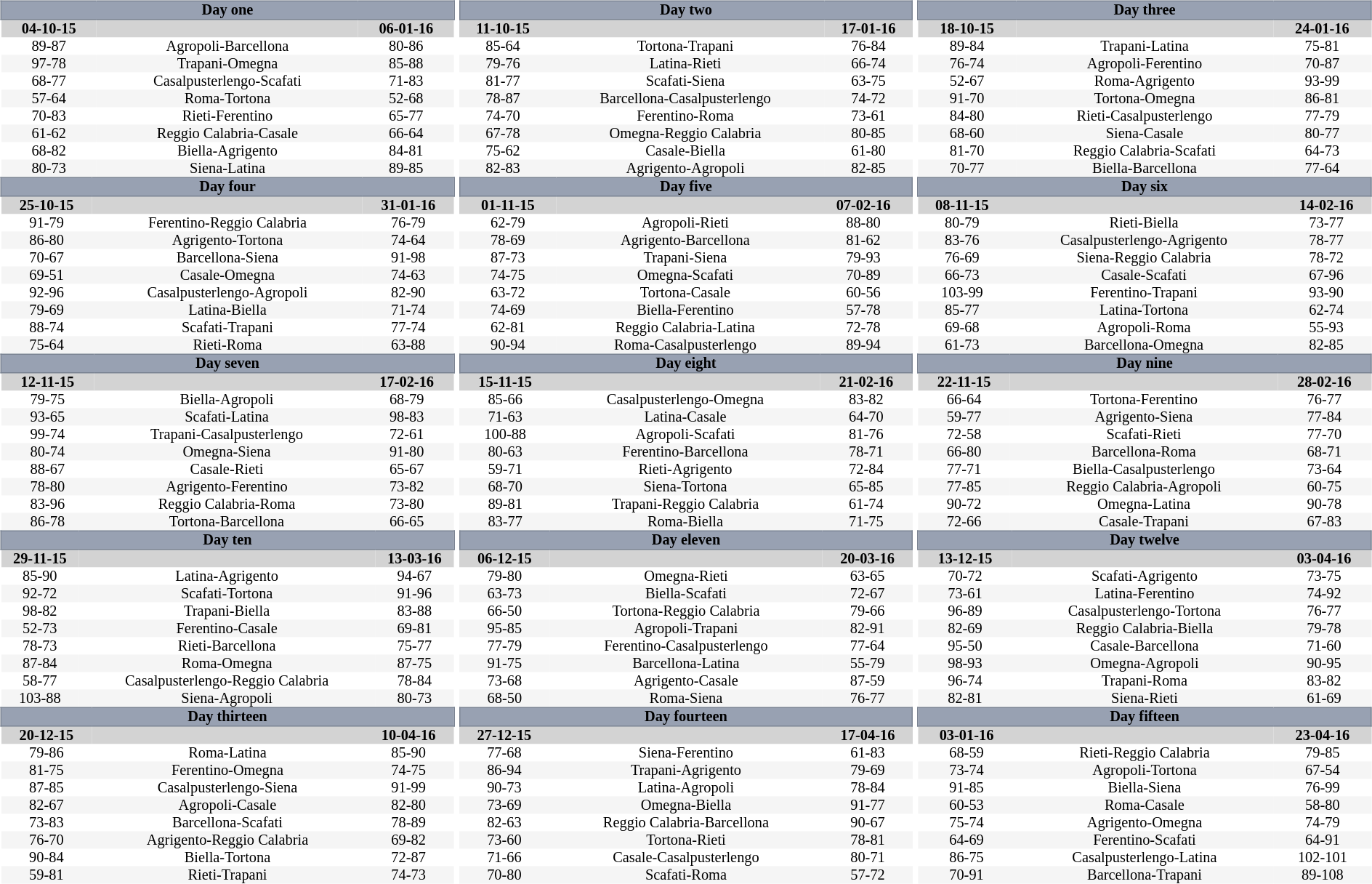<table width="100%" table>
<tr>
<td width="33%" valign="top"><br><table border="0" cellspacing="0" cellpadding="0" style="font-size: 85%; border-collapse: collapse;" width="100%">
<tr>
<td colspan="3" bgcolor="#98A1B2" style="border:1px solid #7A8392;text-align:center;"><span><strong>Day one</strong></span></td>
</tr>
<tr bgcolor="D3D3D3">
<th align="">04-10-15</th>
<th></th>
<th align="">06-01-16</th>
</tr>
<tr align="center" bgcolor="#FFFFFF">
<td>89-87</td>
<td>Agropoli-Barcellona</td>
<td>80-86</td>
</tr>
<tr align="center" bgcolor="#f5f5f5">
<td>97-78</td>
<td>Trapani-Omegna</td>
<td>85-88</td>
</tr>
<tr align="center" bgcolor="#FFFFFF">
<td>68-77</td>
<td>Casalpusterlengo-Scafati</td>
<td>71-83</td>
</tr>
<tr align="center" bgcolor="#f5f5f5">
<td>57-64</td>
<td>Roma-Tortona</td>
<td>52-68</td>
</tr>
<tr align="center" bgcolor="#FFFFFF">
<td>70-83</td>
<td>Rieti-Ferentino</td>
<td>65-77</td>
</tr>
<tr align="center" bgcolor="#f5f5f5">
<td>61-62</td>
<td>Reggio Calabria-Casale</td>
<td>66-64</td>
</tr>
<tr align="center" bgcolor="#FFFFFF">
<td>68-82</td>
<td>Biella-Agrigento</td>
<td>84-81</td>
</tr>
<tr align="center" bgcolor="#f5f5f5">
<td>80-73</td>
<td>Siena-Latina</td>
<td>89-85</td>
</tr>
</table>
<table border="0" cellspacing="0" cellpadding="0" style="font-size: 85%; border-collapse: collapse;" width="100%">
<tr>
<td colspan="5" bgcolor="#98A1B2" style="border:1px solid #7A8392;text-align:center;"><span><strong>Day four</strong></span></td>
</tr>
<tr bgcolor="D3D3D3">
<th align="">25-10-15</th>
<th></th>
<th align="">31-01-16</th>
</tr>
<tr align="center" bgcolor="#FFFFFF">
<td>91-79</td>
<td>Ferentino-Reggio Calabria</td>
<td>76-79</td>
</tr>
<tr align="center" bgcolor="#f5f5f5">
<td>86-80</td>
<td>Agrigento-Tortona</td>
<td>74-64</td>
</tr>
<tr align="center" bgcolor="#FFFFFF">
<td>70-67</td>
<td>Barcellona-Siena</td>
<td>91-98</td>
</tr>
<tr align="center" bgcolor="#f5f5f5">
<td>69-51</td>
<td>Casale-Omegna</td>
<td>74-63</td>
</tr>
<tr align="center" bgcolor="#FFFFFF">
<td>92-96</td>
<td>Casalpusterlengo-Agropoli</td>
<td>82-90</td>
</tr>
<tr align="center" bgcolor="#f5f5f5">
<td>79-69</td>
<td>Latina-Biella</td>
<td>71-74</td>
</tr>
<tr align="center" bgcolor="#FFFFFF">
<td>88-74</td>
<td>Scafati-Trapani</td>
<td>77-74</td>
</tr>
<tr align="center" bgcolor="#f5f5f5">
<td>75-64</td>
<td>Rieti-Roma</td>
<td>63-88</td>
</tr>
</table>
<table border="0" cellspacing="0" cellpadding="0" style="font-size: 85%; border-collapse: collapse;" width="100%">
<tr>
<td colspan="5" bgcolor="#98A1B2" style="border:1px solid #7A8392;text-align:center;"><span><strong>Day seven</strong></span></td>
</tr>
<tr bgcolor="D3D3D3">
<th align="">12-11-15</th>
<th></th>
<th align="">17-02-16</th>
</tr>
<tr align="center" bgcolor="#FFFFFF">
<td>79-75</td>
<td>Biella-Agropoli</td>
<td>68-79</td>
</tr>
<tr align="center" bgcolor="#f5f5f5">
<td>93-65</td>
<td>Scafati-Latina</td>
<td>98-83</td>
</tr>
<tr align="center" bgcolor="#FFFFFF">
<td>99-74</td>
<td>Trapani-Casalpusterlengo</td>
<td>72-61</td>
</tr>
<tr align="center" bgcolor="#f5f5f5">
<td>80-74</td>
<td>Omegna-Siena</td>
<td>91-80</td>
</tr>
<tr align="center" bgcolor="#FFFFFF">
<td>88-67</td>
<td>Casale-Rieti</td>
<td>65-67</td>
</tr>
<tr align="center" bgcolor="#f5f5f5">
<td>78-80</td>
<td>Agrigento-Ferentino</td>
<td>73-82</td>
</tr>
<tr align="center" bgcolor="#FFFFFF">
<td>83-96</td>
<td>Reggio Calabria-Roma</td>
<td>73-80</td>
</tr>
<tr align="center" bgcolor="#f5f5f5">
<td>86-78</td>
<td>Tortona-Barcellona</td>
<td>66-65</td>
</tr>
</table>
<table border="0" cellspacing="0" cellpadding="0" style="font-size: 85%; border-collapse: collapse;" width="100%">
<tr>
<td colspan="5" bgcolor="#98A1B2" style="border:1px solid #7A8392;text-align:center;"><span><strong>Day ten</strong></span></td>
</tr>
<tr bgcolor="D3D3D3">
<th align="">29-11-15</th>
<th></th>
<th align="">13-03-16</th>
</tr>
<tr align="center" bgcolor="#FFFFFF">
<td>85-90</td>
<td>Latina-Agrigento</td>
<td>94-67</td>
</tr>
<tr align="center" bgcolor="#f5f5f5">
<td>92-72</td>
<td>Scafati-Tortona</td>
<td>91-96</td>
</tr>
<tr align="center" bgcolor="#FFFFFF">
<td>98-82</td>
<td>Trapani-Biella</td>
<td>83-88</td>
</tr>
<tr align="center" bgcolor="#f5f5f5">
<td>52-73</td>
<td>Ferentino-Casale</td>
<td>69-81</td>
</tr>
<tr align="center" bgcolor="#FFFFFF">
<td>78-73</td>
<td>Rieti-Barcellona</td>
<td>75-77</td>
</tr>
<tr align="center" bgcolor="#f5f5f5">
<td>87-84</td>
<td>Roma-Omegna</td>
<td>87-75</td>
</tr>
<tr align="center" bgcolor="#FFFFFF">
<td>58-77</td>
<td>Casalpusterlengo-Reggio Calabria</td>
<td>78-84</td>
</tr>
<tr align="center" bgcolor="#f5f5f5">
<td>103-88</td>
<td>Siena-Agropoli</td>
<td>80-73</td>
</tr>
</table>
<table border="0" cellspacing="0" cellpadding="0" style="font-size: 85%; border-collapse: collapse;" width="100%">
<tr>
<td colspan="5" bgcolor="#98A1B2" style="border:1px solid #7A8392;text-align:center;"><span><strong>Day thirteen</strong></span></td>
</tr>
<tr bgcolor="D3D3D3">
<th align="">20-12-15</th>
<th></th>
<th align="">10-04-16</th>
</tr>
<tr align="center" bgcolor="#FFFFFF">
<td>79-86</td>
<td>Roma-Latina</td>
<td>85-90</td>
</tr>
<tr align="center" bgcolor="#f5f5f5">
<td>81-75</td>
<td>Ferentino-Omegna</td>
<td>74-75</td>
</tr>
<tr align="center" bgcolor="#FFFFFF">
<td>87-85</td>
<td>Casalpusterlengo-Siena</td>
<td>91-99</td>
</tr>
<tr align="center" bgcolor="#f5f5f5">
<td>82-67</td>
<td>Agropoli-Casale</td>
<td>82-80</td>
</tr>
<tr align="center" bgcolor="#FFFFFF">
<td>73-83</td>
<td>Barcellona-Scafati</td>
<td>78-89</td>
</tr>
<tr align="center" bgcolor="#f5f5f5">
<td>76-70</td>
<td>Agrigento-Reggio Calabria</td>
<td>69-82</td>
</tr>
<tr align="center" bgcolor="#FFFFFF">
<td>90-84</td>
<td>Biella-Tortona</td>
<td>72-87</td>
</tr>
<tr align="center" bgcolor="#f5f5f5">
<td>59-81</td>
<td>Rieti-Trapani</td>
<td>74-73</td>
</tr>
</table>
</td>
<td width="33%" valign="top"><br><table border="0" cellspacing="0" cellpadding="0" style="font-size: 85%; border-collapse: collapse;" width="100%">
<tr>
<td colspan="5" bgcolor="#98A1B2" style="border:1px solid #7A8392;text-align:center;"><span><strong>Day two</strong></span></td>
</tr>
<tr bgcolor="D3D3D3">
<th align="">11-10-15</th>
<th></th>
<th align="">17-01-16</th>
</tr>
<tr align="center" bgcolor="#FFFFFF">
<td>85-64</td>
<td>Tortona-Trapani</td>
<td>76-84</td>
</tr>
<tr align="center" bgcolor="#f5f5f5">
<td>79-76</td>
<td>Latina-Rieti</td>
<td>66-74</td>
</tr>
<tr align="center" bgcolor="#FFFFFF">
<td>81-77</td>
<td>Scafati-Siena</td>
<td>63-75</td>
</tr>
<tr align="center" bgcolor="#f5f5f5">
<td>78-87</td>
<td>Barcellona-Casalpusterlengo</td>
<td>74-72</td>
</tr>
<tr align="center" bgcolor="#FFFFFF">
<td>74-70</td>
<td>Ferentino-Roma</td>
<td>73-61</td>
</tr>
<tr align="center" bgcolor="#f5f5f5">
<td>67-78</td>
<td>Omegna-Reggio Calabria</td>
<td>80-85</td>
</tr>
<tr align="center" bgcolor="#FFFFFF">
<td>75-62</td>
<td>Casale-Biella</td>
<td>61-80</td>
</tr>
<tr align="center" bgcolor="#f5f5f5">
<td>82-83</td>
<td>Agrigento-Agropoli</td>
<td>82-85</td>
</tr>
</table>
<table border="0" cellspacing="0" cellpadding="0" style="font-size: 85%; border-collapse: collapse;" width="100%">
<tr>
<td colspan="5" bgcolor="#98A1B2" style="border:1px solid #7A8392;text-align:center;"><span><strong>Day five</strong></span></td>
</tr>
<tr bgcolor="D3D3D3">
<th align="">01-11-15</th>
<th></th>
<th align="">07-02-16</th>
</tr>
<tr align="center" bgcolor="#FFFFFF">
<td>62-79</td>
<td>Agropoli-Rieti</td>
<td>88-80</td>
</tr>
<tr align="center" bgcolor="#f5f5f5">
<td>78-69</td>
<td>Agrigento-Barcellona</td>
<td>81-62</td>
</tr>
<tr align="center" bgcolor="#FFFFFF">
<td>87-73</td>
<td>Trapani-Siena</td>
<td>79-93</td>
</tr>
<tr align="center" bgcolor="#f5f5f5">
<td>74-75</td>
<td>Omegna-Scafati</td>
<td>70-89</td>
</tr>
<tr align="center" bgcolor="#FFFFFF">
<td>63-72</td>
<td>Tortona-Casale</td>
<td>60-56</td>
</tr>
<tr align="center" bgcolor="#f5f5f5">
<td>74-69</td>
<td>Biella-Ferentino</td>
<td>57-78</td>
</tr>
<tr align="center" bgcolor="#FFFFFF">
<td>62-81</td>
<td>Reggio Calabria-Latina</td>
<td>72-78</td>
</tr>
<tr align="center" bgcolor="#f5f5f5">
<td>90-94</td>
<td>Roma-Casalpusterlengo</td>
<td>89-94</td>
</tr>
</table>
<table border="0" cellspacing="0" cellpadding="0" style="font-size: 85%; border-collapse: collapse;" width="100%">
<tr>
<td colspan="5" bgcolor="#98A1B2" style="border:1px solid #7A8392;text-align:center;"><span><strong>Day eight</strong></span></td>
</tr>
<tr bgcolor="D3D3D3">
<th align="">15-11-15</th>
<th></th>
<th align="">21-02-16</th>
</tr>
<tr align="center" bgcolor="#FFFFFF">
<td>85-66</td>
<td>Casalpusterlengo-Omegna</td>
<td>83-82</td>
</tr>
<tr align="center" bgcolor="#f5f5f5">
<td>71-63</td>
<td>Latina-Casale</td>
<td>64-70</td>
</tr>
<tr align="center" bgcolor="#FFFFFF">
<td>100-88</td>
<td>Agropoli-Scafati</td>
<td>81-76</td>
</tr>
<tr align="center" bgcolor="#f5f5f5">
<td>80-63</td>
<td>Ferentino-Barcellona</td>
<td>78-71</td>
</tr>
<tr align="center" bgcolor="#FFFFFF">
<td>59-71</td>
<td>Rieti-Agrigento</td>
<td>72-84</td>
</tr>
<tr align="center" bgcolor="#f5f5f5">
<td>68-70</td>
<td>Siena-Tortona</td>
<td>65-85</td>
</tr>
<tr align="center" bgcolor="#FFFFFF">
<td>89-81</td>
<td>Trapani-Reggio Calabria</td>
<td>61-74</td>
</tr>
<tr align="center" bgcolor="#f5f5f5">
<td>83-77</td>
<td>Roma-Biella</td>
<td>71-75</td>
</tr>
</table>
<table border="0" cellspacing="0" cellpadding="0" style="font-size: 85%; border-collapse: collapse;" width="100%">
<tr>
<td colspan="5" bgcolor="#98A1B2" style="border:1px solid #7A8392;text-align:center;"><span><strong>Day eleven</strong></span></td>
</tr>
<tr bgcolor="D3D3D3">
<th align="">06-12-15</th>
<th></th>
<th align="">20-03-16</th>
</tr>
<tr align="center" bgcolor="#FFFFFF">
<td>79-80</td>
<td>Omegna-Rieti</td>
<td>63-65</td>
</tr>
<tr align="center" bgcolor="#f5f5f5">
<td>63-73</td>
<td>Biella-Scafati</td>
<td>72-67</td>
</tr>
<tr align="center" bgcolor="#FFFFFF">
<td>66-50</td>
<td>Tortona-Reggio Calabria</td>
<td>79-66</td>
</tr>
<tr align="center" bgcolor="#f5f5f5">
<td>95-85</td>
<td>Agropoli-Trapani</td>
<td>82-91</td>
</tr>
<tr align="center" bgcolor="#FFFFFF">
<td>77-79</td>
<td>Ferentino-Casalpusterlengo</td>
<td>77-64</td>
</tr>
<tr align="center" bgcolor="#f5f5f5">
<td>91-75</td>
<td>Barcellona-Latina</td>
<td>55-79</td>
</tr>
<tr align="center" bgcolor="#FFFFFF">
<td>73-68</td>
<td>Agrigento-Casale</td>
<td>87-59</td>
</tr>
<tr align="center" bgcolor="#f5f5f5">
<td>68-50</td>
<td>Roma-Siena</td>
<td>76-77</td>
</tr>
</table>
<table border="0" cellspacing="0" cellpadding="0" style="font-size: 85%; border-collapse: collapse;" width="100%">
<tr>
<td colspan="5" bgcolor="#98A1B2" style="border:1px solid #7A8392;text-align:center;"><span><strong>Day fourteen</strong></span></td>
</tr>
<tr bgcolor="D3D3D3">
<th align="">27-12-15</th>
<th></th>
<th align="">17-04-16</th>
</tr>
<tr align="center" bgcolor="#FFFFFF">
<td>77-68</td>
<td>Siena-Ferentino</td>
<td>61-83</td>
</tr>
<tr align="center" bgcolor="#f5f5f5">
<td>86-94</td>
<td>Trapani-Agrigento</td>
<td>79-69</td>
</tr>
<tr align="center" bgcolor="#FFFFFF">
<td>90-73</td>
<td>Latina-Agropoli</td>
<td>78-84</td>
</tr>
<tr align="center" bgcolor="#f5f5f5">
<td>73-69</td>
<td>Omegna-Biella</td>
<td>91-77</td>
</tr>
<tr align="center" bgcolor="#FFFFFF">
<td>82-63</td>
<td>Reggio Calabria-Barcellona</td>
<td>90-67</td>
</tr>
<tr align="center" bgcolor="#f5f5f5">
<td>73-60</td>
<td>Tortona-Rieti</td>
<td>78-81</td>
</tr>
<tr align="center" bgcolor="#FFFFFF">
<td>71-66</td>
<td>Casale-Casalpusterlengo</td>
<td>80-71</td>
</tr>
<tr align="center" bgcolor="#f5f5f5">
<td>70-80</td>
<td>Scafati-Roma</td>
<td>57-72</td>
</tr>
</table>
</td>
<td width="33%" valign="top"><br><table border="0" cellspacing="0" cellpadding="0" style="font-size: 85%; border-collapse: collapse;" width="100%">
<tr>
<td colspan="5" bgcolor="#98A1B2" style="border:1px solid #7A8392;text-align:center;"><span><strong>Day three</strong></span></td>
</tr>
<tr bgcolor="D3D3D3">
<th align="">18-10-15</th>
<th></th>
<th align="">24-01-16</th>
</tr>
<tr align="center" bgcolor="#FFFFFF">
<td>89-84</td>
<td>Trapani-Latina</td>
<td>75-81</td>
</tr>
<tr align="center" bgcolor="#f5f5f5">
<td>76-74</td>
<td>Agropoli-Ferentino</td>
<td>70-87</td>
</tr>
<tr align="center" bgcolor="#FFFFFF">
<td>52-67</td>
<td>Roma-Agrigento</td>
<td>93-99</td>
</tr>
<tr align="center" bgcolor="#f5f5f5">
<td>91-70</td>
<td>Tortona-Omegna</td>
<td>86-81</td>
</tr>
<tr align="center" bgcolor="#FFFFFF">
<td>84-80</td>
<td>Rieti-Casalpusterlengo</td>
<td>77-79</td>
</tr>
<tr align="center" bgcolor="#f5f5f5">
<td>68-60</td>
<td>Siena-Casale</td>
<td>80-77</td>
</tr>
<tr align="center" bgcolor="#FFFFFF">
<td>81-70</td>
<td>Reggio Calabria-Scafati</td>
<td>64-73</td>
</tr>
<tr align="center" bgcolor="#f5f5f5">
<td>70-77</td>
<td>Biella-Barcellona</td>
<td>77-64</td>
</tr>
</table>
<table border="0" cellspacing="0" cellpadding="0" style="font-size: 85%; border-collapse: collapse;" width="100%">
<tr>
<td colspan="5" bgcolor="#98A1B2" style="border:1px solid #7A8392;text-align:center;"><span><strong>Day six</strong></span></td>
</tr>
<tr bgcolor="D3D3D3">
<th align="">08-11-15</th>
<th></th>
<th align="">14-02-16</th>
</tr>
<tr align="center" bgcolor="#FFFFFF">
<td>80-79</td>
<td>Rieti-Biella</td>
<td>73-77</td>
</tr>
<tr align="center" bgcolor="#f5f5f5">
<td>83-76</td>
<td>Casalpusterlengo-Agrigento</td>
<td>78-77</td>
</tr>
<tr align="center" bgcolor="#FFFFFF">
<td>76-69</td>
<td>Siena-Reggio Calabria</td>
<td>78-72</td>
</tr>
<tr align="center" bgcolor="#f5f5f5">
<td>66-73</td>
<td>Casale-Scafati</td>
<td>67-96</td>
</tr>
<tr align="center" bgcolor="#FFFFFF">
<td>103-99</td>
<td>Ferentino-Trapani</td>
<td>93-90</td>
</tr>
<tr align="center" bgcolor="#f5f5f5">
<td>85-77</td>
<td>Latina-Tortona</td>
<td>62-74</td>
</tr>
<tr align="center" bgcolor="#FFFFFF">
<td>69-68</td>
<td>Agropoli-Roma</td>
<td>55-93</td>
</tr>
<tr align="center" bgcolor="#f5f5f5">
<td>61-73</td>
<td>Barcellona-Omegna</td>
<td>82-85</td>
</tr>
</table>
<table border="0" cellspacing="0" cellpadding="0" style="font-size: 85%; border-collapse: collapse;" width="100%">
<tr>
<td colspan="5" bgcolor="#98A1B2" style="border:1px solid #7A8392;text-align:center;"><span><strong>Day nine</strong></span></td>
</tr>
<tr bgcolor="D3D3D3">
<th align="">22-11-15</th>
<th></th>
<th align="">28-02-16</th>
</tr>
<tr align="center" bgcolor="#FFFFFF">
<td>66-64</td>
<td>Tortona-Ferentino</td>
<td>76-77</td>
</tr>
<tr align="center" bgcolor="#f5f5f5">
<td>59-77</td>
<td>Agrigento-Siena</td>
<td>77-84</td>
</tr>
<tr align="center" bgcolor="#FFFFFF">
<td>72-58</td>
<td>Scafati-Rieti</td>
<td>77-70</td>
</tr>
<tr align="center" bgcolor="#f5f5f5">
<td>66-80</td>
<td>Barcellona-Roma</td>
<td>68-71</td>
</tr>
<tr align="center" bgcolor="#FFFFFF">
<td>77-71</td>
<td>Biella-Casalpusterlengo</td>
<td>73-64</td>
</tr>
<tr align="center" bgcolor="#f5f5f5">
<td>77-85</td>
<td>Reggio Calabria-Agropoli</td>
<td>60-75</td>
</tr>
<tr align="center" bgcolor="#FFFFFF">
<td>90-72</td>
<td>Omegna-Latina</td>
<td>90-78</td>
</tr>
<tr align="center" bgcolor="#f5f5f5">
<td>72-66</td>
<td>Casale-Trapani</td>
<td>67-83</td>
</tr>
</table>
<table border="0" cellspacing="0" cellpadding="0" style="font-size: 85%; border-collapse: collapse;" width="100%">
<tr>
<td colspan="5" bgcolor="#98A1B2" style="border:1px solid #7A8392;text-align:center;"><span><strong>Day twelve</strong></span></td>
</tr>
<tr bgcolor="D3D3D3">
<th align="">13-12-15</th>
<th></th>
<th align="">03-04-16</th>
</tr>
<tr align="center" bgcolor="#FFFFFF">
<td>70-72</td>
<td>Scafati-Agrigento</td>
<td>73-75</td>
</tr>
<tr align="center" bgcolor="#f5f5f5">
<td>73-61</td>
<td>Latina-Ferentino</td>
<td>74-92</td>
</tr>
<tr align="center" bgcolor="#FFFFFF">
<td>96-89</td>
<td>Casalpusterlengo-Tortona</td>
<td>76-77</td>
</tr>
<tr align="center" bgcolor="#f5f5f5">
<td>82-69</td>
<td>Reggio Calabria-Biella</td>
<td>79-78</td>
</tr>
<tr align="center" bgcolor="#FFFFFF">
<td>95-50</td>
<td>Casale-Barcellona</td>
<td>71-60</td>
</tr>
<tr align="center" bgcolor="#f5f5f5">
<td>98-93</td>
<td>Omegna-Agropoli</td>
<td>90-95</td>
</tr>
<tr align="center" bgcolor="#FFFFFF">
<td>96-74</td>
<td>Trapani-Roma</td>
<td>83-82</td>
</tr>
<tr align="center" bgcolor="#f5f5f5">
<td>82-81</td>
<td>Siena-Rieti</td>
<td>61-69</td>
</tr>
</table>
<table border="0" cellspacing="0" cellpadding="0" style="font-size: 85%; border-collapse: collapse;" width="100%">
<tr>
<td colspan="5" bgcolor="#98A1B2" style="border:1px solid #7A8392;text-align:center;"><span><strong>Day fifteen</strong></span></td>
</tr>
<tr bgcolor="D3D3D3">
<th align="">03-01-16</th>
<th></th>
<th align="">23-04-16</th>
</tr>
<tr align="center" bgcolor="#FFFFFF">
<td>68-59</td>
<td>Rieti-Reggio Calabria</td>
<td>79-85</td>
</tr>
<tr align="center" bgcolor="#f5f5f5">
<td>73-74</td>
<td>Agropoli-Tortona</td>
<td>67-54</td>
</tr>
<tr align="center" bgcolor="#FFFFFF">
<td>91-85</td>
<td>Biella-Siena</td>
<td>76-99</td>
</tr>
<tr align="center" bgcolor="#f5f5f5">
<td>60-53</td>
<td>Roma-Casale</td>
<td>58-80</td>
</tr>
<tr align="center" bgcolor="#FFFFFF">
<td>75-74</td>
<td>Agrigento-Omegna</td>
<td>74-79</td>
</tr>
<tr align="center" bgcolor="#f5f5f5">
<td>64-69</td>
<td>Ferentino-Scafati</td>
<td>64-91</td>
</tr>
<tr align="center" bgcolor="#FFFFFF">
<td>86-75</td>
<td>Casalpusterlengo-Latina</td>
<td>102-101</td>
</tr>
<tr align="center" bgcolor="#f5f5f5">
<td>70-91</td>
<td>Barcellona-Trapani</td>
<td>89-108</td>
</tr>
</table>
</td>
</tr>
</table>
